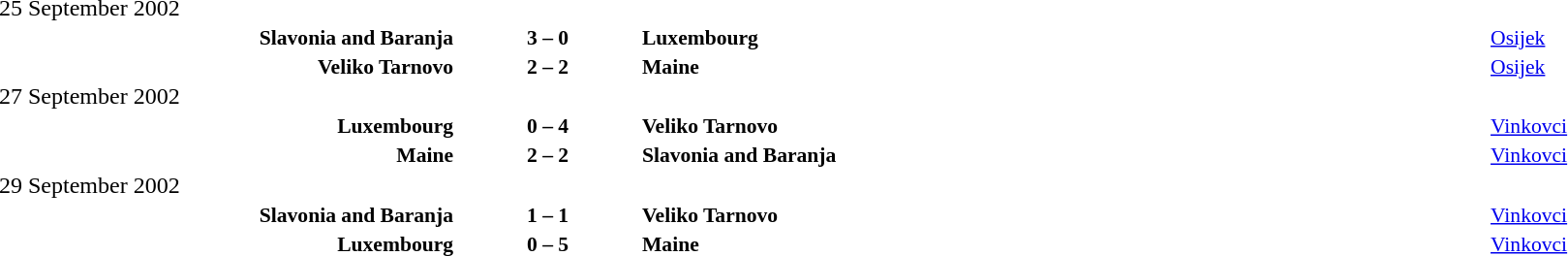<table width=100% cellspacing=1>
<tr>
<th width=25%></th>
<th width=10%></th>
<th></th>
</tr>
<tr>
<td>25 September 2002</td>
</tr>
<tr style=font-size:90%>
<td align=right><strong>Slavonia and Baranja</strong></td>
<td align=center><strong>3 – 0</strong></td>
<td><strong>Luxembourg</strong></td>
<td><a href='#'>Osijek</a></td>
</tr>
<tr style=font-size:90%>
<td align=right><strong>Veliko Tarnovo</strong></td>
<td align=center><strong>2 – 2</strong></td>
<td><strong>Maine</strong></td>
<td><a href='#'>Osijek</a></td>
</tr>
<tr>
<td>27 September 2002</td>
</tr>
<tr style=font-size:90%>
<td align=right><strong>Luxembourg</strong></td>
<td align=center><strong>0 – 4</strong></td>
<td><strong>Veliko Tarnovo</strong></td>
<td><a href='#'>Vinkovci</a></td>
</tr>
<tr style=font-size:90%>
<td align=right><strong>Maine</strong></td>
<td align=center><strong>2 – 2</strong></td>
<td><strong>Slavonia and Baranja</strong></td>
<td><a href='#'>Vinkovci</a></td>
</tr>
<tr>
<td>29 September 2002</td>
</tr>
<tr style=font-size:90%>
<td align=right><strong>Slavonia and Baranja</strong></td>
<td align=center><strong>1 – 1</strong></td>
<td><strong>Veliko Tarnovo</strong></td>
<td><a href='#'>Vinkovci</a></td>
</tr>
<tr style=font-size:90%>
<td align=right><strong>Luxembourg</strong></td>
<td align=center><strong>0 – 5</strong></td>
<td><strong>Maine</strong></td>
<td><a href='#'>Vinkovci</a></td>
</tr>
</table>
